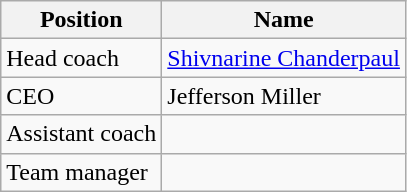<table class="wikitable">
<tr>
<th scope="col">Position</th>
<th scope="col">Name</th>
</tr>
<tr>
<td scope="row">Head coach</td>
<td><a href='#'>Shivnarine Chanderpaul</a></td>
</tr>
<tr>
<td scope="row">CEO</td>
<td>Jefferson Miller</td>
</tr>
<tr>
<td scope="row">Assistant coach</td>
<td></td>
</tr>
<tr>
<td scope="row">Team manager</td>
<td></td>
</tr>
</table>
